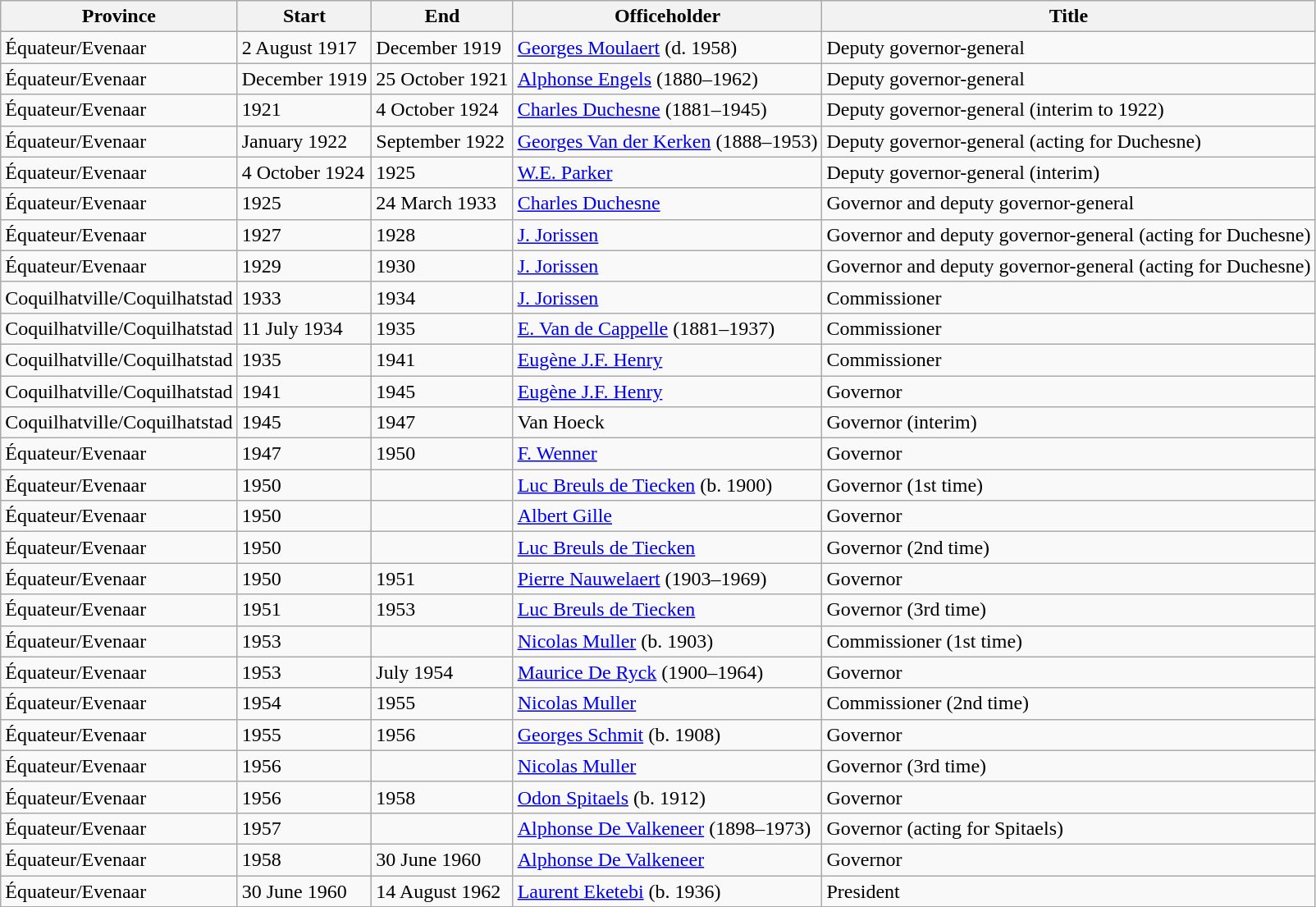<table class=wikitable sortable>
<tr>
<th>Province</th>
<th>Start</th>
<th>End</th>
<th>Officeholder</th>
<th>Title</th>
</tr>
<tr>
<td>Équateur/Evenaar</td>
<td>2 August 1917</td>
<td>December 1919</td>
<td><a href='#'>Georges Moulaert</a> (d. 1958)</td>
<td>Deputy governor-general</td>
</tr>
<tr>
<td>Équateur/Evenaar</td>
<td>December 1919</td>
<td>25 October 1921</td>
<td><a href='#'>Alphonse Engels</a> (1880–1962)</td>
<td>Deputy governor-general</td>
</tr>
<tr>
<td>Équateur/Evenaar</td>
<td>1921</td>
<td>4 October 1924</td>
<td><a href='#'>Charles Duchesne</a> (1881–1945)</td>
<td>Deputy governor-general (interim to 1922)</td>
</tr>
<tr>
<td>Équateur/Evenaar</td>
<td>January 1922</td>
<td>September 1922</td>
<td><a href='#'>Georges Van der Kerken</a> (1888–1953)</td>
<td>Deputy governor-general (acting for Duchesne)</td>
</tr>
<tr>
<td>Équateur/Evenaar</td>
<td>4 October 1924</td>
<td>1925</td>
<td><a href='#'>W.E. Parker</a></td>
<td>Deputy governor-general (interim)</td>
</tr>
<tr>
<td>Équateur/Evenaar</td>
<td>1925</td>
<td>24 March 1933</td>
<td><a href='#'>Charles Duchesne</a></td>
<td>Governor and deputy governor-general</td>
</tr>
<tr>
<td>Équateur/Evenaar</td>
<td>1927</td>
<td>1928</td>
<td><a href='#'>J. Jorissen</a></td>
<td>Governor and deputy governor-general (acting for Duchesne)</td>
</tr>
<tr>
<td>Équateur/Evenaar</td>
<td>1929</td>
<td>1930</td>
<td><a href='#'>J. Jorissen</a></td>
<td>Governor and deputy governor-general (acting for Duchesne)</td>
</tr>
<tr>
<td>Coquilhatville/Coquilhatstad</td>
<td>1933</td>
<td>1934</td>
<td><a href='#'>J. Jorissen</a></td>
<td>Commissioner</td>
</tr>
<tr>
<td>Coquilhatville/Coquilhatstad</td>
<td>11 July 1934</td>
<td>1935</td>
<td><a href='#'>E. Van de Cappelle</a> (1881–1937)</td>
<td>Commissioner</td>
</tr>
<tr>
<td>Coquilhatville/Coquilhatstad</td>
<td>1935</td>
<td>1941</td>
<td><a href='#'>Eugène J.F. Henry</a></td>
<td>Commissioner</td>
</tr>
<tr>
<td>Coquilhatville/Coquilhatstad</td>
<td>1941</td>
<td>1945</td>
<td><a href='#'>Eugène J.F. Henry</a></td>
<td>Governor</td>
</tr>
<tr>
<td>Coquilhatville/Coquilhatstad</td>
<td>1945</td>
<td>1947</td>
<td>Van Hoeck</td>
<td>Governor (interim)</td>
</tr>
<tr>
<td>Équateur/Evenaar</td>
<td>1947</td>
<td>1950</td>
<td><a href='#'>F. Wenner</a></td>
<td>Governor</td>
</tr>
<tr>
<td>Équateur/Evenaar</td>
<td>1950</td>
<td></td>
<td><a href='#'>Luc Breuls de Tiecken</a> (b. 1900)</td>
<td>Governor (1st time)</td>
</tr>
<tr>
<td>Équateur/Evenaar</td>
<td>1950</td>
<td></td>
<td><a href='#'>Albert Gille</a></td>
<td>Governor</td>
</tr>
<tr>
<td>Équateur/Evenaar</td>
<td>1950</td>
<td></td>
<td><a href='#'>Luc Breuls de Tiecken</a></td>
<td>Governor (2nd time)</td>
</tr>
<tr>
<td>Équateur/Evenaar</td>
<td>1950</td>
<td>1951</td>
<td><a href='#'>Pierre Nauwelaert</a> (1903–1969)</td>
<td>Governor</td>
</tr>
<tr>
<td>Équateur/Evenaar</td>
<td>1951</td>
<td>1953</td>
<td><a href='#'>Luc Breuls de Tiecken</a></td>
<td>Governor (3rd time)</td>
</tr>
<tr>
<td>Équateur/Evenaar</td>
<td>1953</td>
<td></td>
<td><a href='#'>Nicolas Muller</a> (b. 1903)</td>
<td>Commissioner (1st time)</td>
</tr>
<tr>
<td>Équateur/Evenaar</td>
<td>1953</td>
<td>July 1954</td>
<td><a href='#'>Maurice De Ryck</a> (1900–1964)</td>
<td>Governor</td>
</tr>
<tr>
<td>Équateur/Evenaar</td>
<td>1954</td>
<td>1955</td>
<td><a href='#'>Nicolas Muller</a></td>
<td>Commissioner (2nd time)</td>
</tr>
<tr>
<td>Équateur/Evenaar</td>
<td>1955</td>
<td>1956</td>
<td><a href='#'>Georges Schmit</a> (b. 1908)</td>
<td>Governor</td>
</tr>
<tr>
<td>Équateur/Evenaar</td>
<td>1956</td>
<td></td>
<td><a href='#'>Nicolas Muller</a></td>
<td>Governor (3rd time)</td>
</tr>
<tr>
<td>Équateur/Evenaar</td>
<td>1956</td>
<td>1958</td>
<td><a href='#'>Odon Spitaels</a> (b. 1912)</td>
<td>Governor</td>
</tr>
<tr>
<td>Équateur/Evenaar</td>
<td>1957</td>
<td></td>
<td><a href='#'>Alphonse De Valkeneer</a> (1898–1973)</td>
<td>Governor (acting for Spitaels)</td>
</tr>
<tr>
<td>Équateur/Evenaar</td>
<td>1958</td>
<td>30 June 1960</td>
<td><a href='#'>Alphonse De Valkeneer</a></td>
<td>Governor</td>
</tr>
<tr>
<td>Équateur/Evenaar</td>
<td>30 June 1960</td>
<td>14 August 1962</td>
<td><a href='#'>Laurent Eketebi</a> (b. 1936)</td>
<td>President</td>
</tr>
</table>
